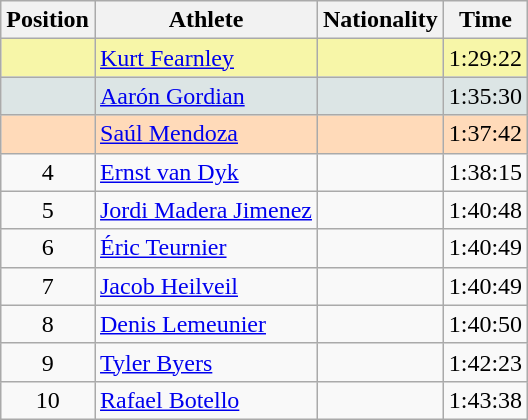<table class="wikitable sortable">
<tr>
<th>Position</th>
<th>Athlete</th>
<th>Nationality</th>
<th>Time</th>
</tr>
<tr bgcolor="#F7F6A8">
<td align=center></td>
<td><a href='#'>Kurt Fearnley</a></td>
<td></td>
<td>1:29:22</td>
</tr>
<tr bgcolor="#DCE5E5">
<td align=center></td>
<td><a href='#'>Aarón Gordian</a></td>
<td></td>
<td>1:35:30</td>
</tr>
<tr bgcolor="#FFDAB9">
<td align=center></td>
<td><a href='#'>Saúl Mendoza</a></td>
<td></td>
<td>1:37:42</td>
</tr>
<tr>
<td align=center>4</td>
<td><a href='#'>Ernst van Dyk</a></td>
<td></td>
<td>1:38:15</td>
</tr>
<tr>
<td align=center>5</td>
<td><a href='#'>Jordi Madera Jimenez</a></td>
<td></td>
<td>1:40:48</td>
</tr>
<tr>
<td align=center>6</td>
<td><a href='#'>Éric Teurnier</a></td>
<td></td>
<td>1:40:49</td>
</tr>
<tr>
<td align=center>7</td>
<td><a href='#'>Jacob Heilveil</a></td>
<td></td>
<td>1:40:49</td>
</tr>
<tr>
<td align=center>8</td>
<td><a href='#'>Denis Lemeunier</a></td>
<td></td>
<td>1:40:50</td>
</tr>
<tr>
<td align=center>9</td>
<td><a href='#'>Tyler Byers</a></td>
<td></td>
<td>1:42:23</td>
</tr>
<tr>
<td align=center>10</td>
<td><a href='#'>Rafael Botello</a></td>
<td></td>
<td>1:43:38</td>
</tr>
</table>
